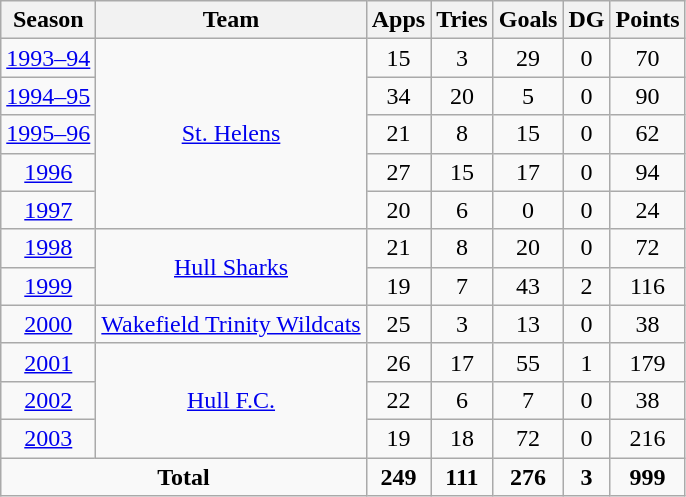<table class="wikitable" style="text-align:center;">
<tr>
<th>Season</th>
<th>Team</th>
<th>Apps</th>
<th>Tries</th>
<th>Goals</th>
<th>DG</th>
<th>Points</th>
</tr>
<tr>
<td><a href='#'>1993–94</a></td>
<td rowspan="5"><a href='#'>St. Helens</a></td>
<td>15</td>
<td>3</td>
<td>29</td>
<td>0</td>
<td>70</td>
</tr>
<tr>
<td><a href='#'>1994–95</a></td>
<td>34</td>
<td>20</td>
<td>5</td>
<td>0</td>
<td>90</td>
</tr>
<tr>
<td><a href='#'>1995–96</a></td>
<td>21</td>
<td>8</td>
<td>15</td>
<td>0</td>
<td>62</td>
</tr>
<tr>
<td><a href='#'>1996</a></td>
<td>27</td>
<td>15</td>
<td>17</td>
<td>0</td>
<td>94</td>
</tr>
<tr>
<td><a href='#'>1997</a></td>
<td>20</td>
<td>6</td>
<td>0</td>
<td>0</td>
<td>24</td>
</tr>
<tr>
<td><a href='#'>1998</a></td>
<td rowspan="2"><a href='#'>Hull Sharks</a></td>
<td>21</td>
<td>8</td>
<td>20</td>
<td>0</td>
<td>72</td>
</tr>
<tr>
<td><a href='#'>1999</a></td>
<td>19</td>
<td>7</td>
<td>43</td>
<td>2</td>
<td>116</td>
</tr>
<tr>
<td><a href='#'>2000</a></td>
<td><a href='#'>Wakefield Trinity Wildcats</a></td>
<td>25</td>
<td>3</td>
<td>13</td>
<td>0</td>
<td>38</td>
</tr>
<tr>
<td><a href='#'>2001</a></td>
<td rowspan="3"><a href='#'>Hull F.C.</a></td>
<td>26</td>
<td>17</td>
<td>55</td>
<td>1</td>
<td>179</td>
</tr>
<tr>
<td><a href='#'>2002</a></td>
<td>22</td>
<td>6</td>
<td>7</td>
<td>0</td>
<td>38</td>
</tr>
<tr>
<td><a href='#'>2003</a></td>
<td>19</td>
<td>18</td>
<td>72</td>
<td>0</td>
<td>216</td>
</tr>
<tr>
<td colspan="2"><strong>Total</strong></td>
<td><strong>249</strong></td>
<td><strong>111</strong></td>
<td><strong>276</strong></td>
<td><strong>3</strong></td>
<td><strong>999</strong></td>
</tr>
</table>
